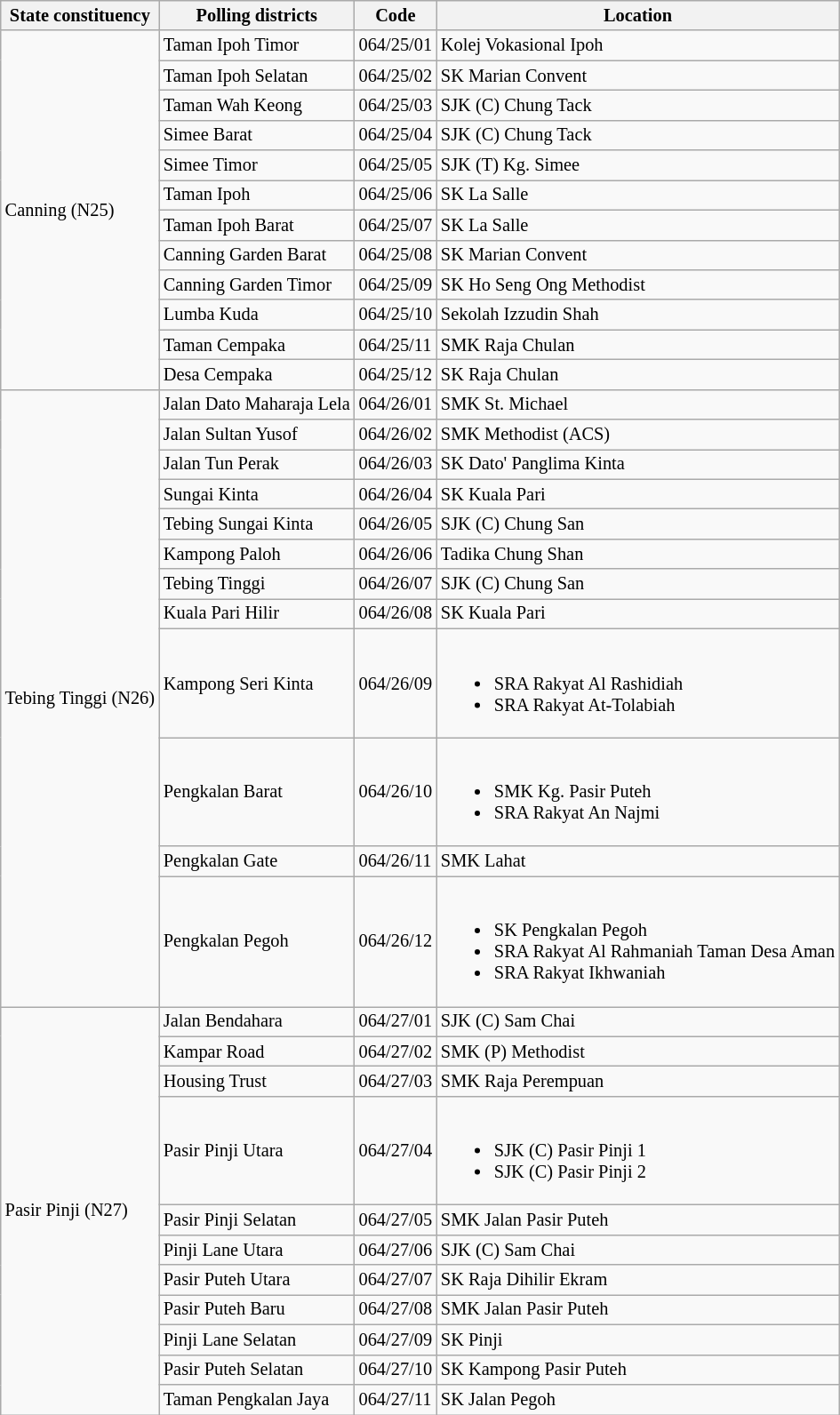<table class="wikitable sortable mw-collapsible" style="white-space:nowrap;font-size:85%">
<tr>
<th>State constituency</th>
<th>Polling districts</th>
<th>Code</th>
<th>Location</th>
</tr>
<tr>
<td rowspan="12">Canning (N25)</td>
<td>Taman Ipoh Timor</td>
<td>064/25/01</td>
<td>Kolej Vokasional Ipoh</td>
</tr>
<tr>
<td>Taman Ipoh Selatan</td>
<td>064/25/02</td>
<td>SK Marian Convent</td>
</tr>
<tr>
<td>Taman Wah Keong</td>
<td>064/25/03</td>
<td>SJK (C) Chung Tack</td>
</tr>
<tr>
<td>Simee Barat</td>
<td>064/25/04</td>
<td>SJK (C) Chung Tack</td>
</tr>
<tr>
<td>Simee Timor</td>
<td>064/25/05</td>
<td>SJK (T) Kg. Simee</td>
</tr>
<tr>
<td>Taman Ipoh</td>
<td>064/25/06</td>
<td>SK La Salle</td>
</tr>
<tr>
<td>Taman Ipoh Barat</td>
<td>064/25/07</td>
<td>SK La Salle</td>
</tr>
<tr>
<td>Canning Garden Barat</td>
<td>064/25/08</td>
<td>SK Marian Convent</td>
</tr>
<tr>
<td>Canning Garden Timor</td>
<td>064/25/09</td>
<td>SK Ho Seng Ong Methodist</td>
</tr>
<tr>
<td>Lumba Kuda</td>
<td>064/25/10</td>
<td>Sekolah Izzudin Shah</td>
</tr>
<tr>
<td>Taman Cempaka</td>
<td>064/25/11</td>
<td>SMK Raja Chulan</td>
</tr>
<tr>
<td>Desa Cempaka</td>
<td>064/25/12</td>
<td>SK Raja Chulan</td>
</tr>
<tr>
<td rowspan="12">Tebing Tinggi (N26)</td>
<td>Jalan Dato Maharaja Lela</td>
<td>064/26/01</td>
<td>SMK St. Michael</td>
</tr>
<tr>
<td>Jalan Sultan Yusof</td>
<td>064/26/02</td>
<td>SMK Methodist (ACS)</td>
</tr>
<tr>
<td>Jalan Tun Perak</td>
<td>064/26/03</td>
<td>SK Dato' Panglima Kinta</td>
</tr>
<tr>
<td>Sungai Kinta</td>
<td>064/26/04</td>
<td>SK Kuala Pari</td>
</tr>
<tr>
<td>Tebing Sungai Kinta</td>
<td>064/26/05</td>
<td>SJK (C) Chung San</td>
</tr>
<tr>
<td>Kampong Paloh</td>
<td>064/26/06</td>
<td>Tadika Chung Shan</td>
</tr>
<tr>
<td>Tebing Tinggi</td>
<td>064/26/07</td>
<td>SJK (C) Chung San</td>
</tr>
<tr>
<td>Kuala Pari Hilir</td>
<td>064/26/08</td>
<td>SK Kuala Pari</td>
</tr>
<tr>
<td>Kampong Seri Kinta</td>
<td>064/26/09</td>
<td><br><ul><li>SRA Rakyat Al Rashidiah</li><li>SRA Rakyat At-Tolabiah</li></ul></td>
</tr>
<tr>
<td>Pengkalan Barat</td>
<td>064/26/10</td>
<td><br><ul><li>SMK Kg. Pasir Puteh</li><li>SRA Rakyat An Najmi</li></ul></td>
</tr>
<tr>
<td>Pengkalan Gate</td>
<td>064/26/11</td>
<td>SMK Lahat</td>
</tr>
<tr>
<td>Pengkalan Pegoh</td>
<td>064/26/12</td>
<td><br><ul><li>SK Pengkalan Pegoh</li><li>SRA Rakyat Al Rahmaniah Taman Desa Aman</li><li>SRA Rakyat Ikhwaniah</li></ul></td>
</tr>
<tr>
<td rowspan="11">Pasir Pinji (N27)</td>
<td>Jalan Bendahara</td>
<td>064/27/01</td>
<td>SJK (C) Sam Chai</td>
</tr>
<tr>
<td>Kampar Road</td>
<td>064/27/02</td>
<td>SMK (P) Methodist</td>
</tr>
<tr>
<td>Housing Trust</td>
<td>064/27/03</td>
<td>SMK Raja Perempuan</td>
</tr>
<tr>
<td>Pasir Pinji Utara</td>
<td>064/27/04</td>
<td><br><ul><li>SJK (C) Pasir Pinji 1</li><li>SJK (C) Pasir Pinji 2</li></ul></td>
</tr>
<tr>
<td>Pasir Pinji Selatan</td>
<td>064/27/05</td>
<td>SMK Jalan Pasir Puteh</td>
</tr>
<tr>
<td>Pinji Lane Utara</td>
<td>064/27/06</td>
<td>SJK (C) Sam Chai</td>
</tr>
<tr>
<td>Pasir Puteh Utara</td>
<td>064/27/07</td>
<td>SK Raja Dihilir Ekram</td>
</tr>
<tr>
<td>Pasir Puteh Baru</td>
<td>064/27/08</td>
<td>SMK Jalan Pasir Puteh</td>
</tr>
<tr>
<td>Pinji Lane Selatan</td>
<td>064/27/09</td>
<td>SK Pinji</td>
</tr>
<tr>
<td>Pasir Puteh Selatan</td>
<td>064/27/10</td>
<td>SK Kampong Pasir Puteh</td>
</tr>
<tr>
<td>Taman Pengkalan Jaya</td>
<td>064/27/11</td>
<td>SK Jalan Pegoh</td>
</tr>
</table>
